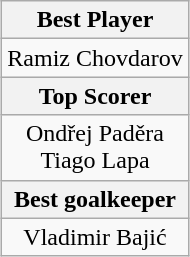<table class="wikitable" style="margin:auto;text-align:center">
<tr>
<th>Best Player</th>
</tr>
<tr>
<td> Ramiz Chovdarov</td>
</tr>
<tr>
<th>Top Scorer</th>
</tr>
<tr>
<td> Ondřej Paděra<br> Tiago Lapa<br></td>
</tr>
<tr>
<th>Best goalkeeper</th>
</tr>
<tr>
<td> Vladimir Bajić</td>
</tr>
</table>
